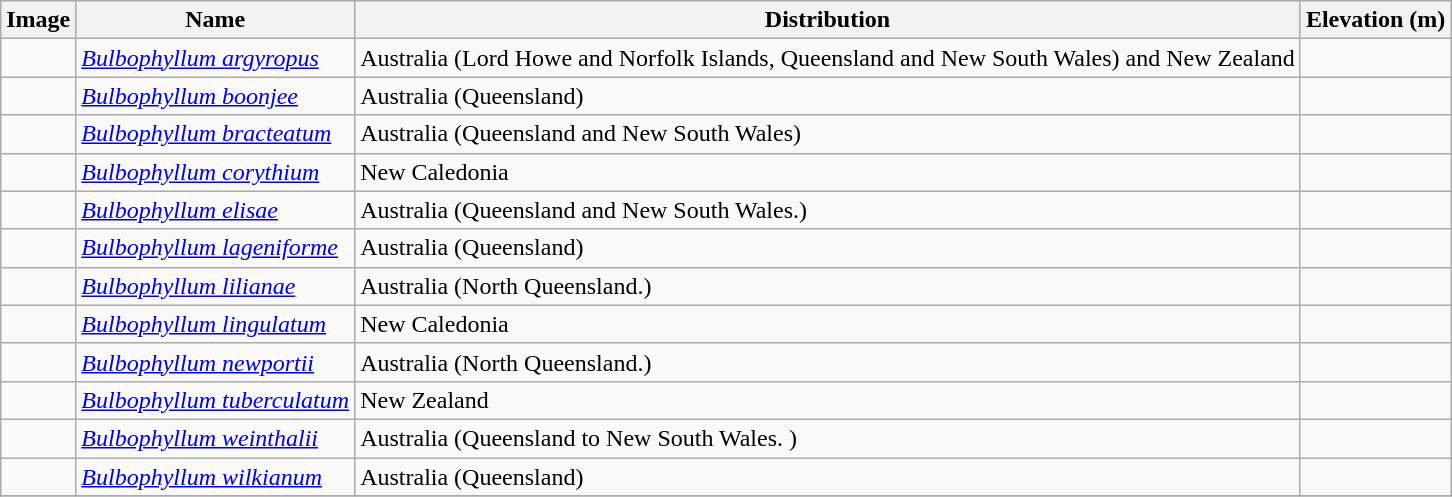<table class="wikitable collapsible">
<tr>
<th>Image</th>
<th>Name</th>
<th>Distribution</th>
<th>Elevation (m)</th>
</tr>
<tr>
<td></td>
<td><em><a href='#'>Bulbophyllum argyropus</a></em> </td>
<td>Australia (Lord Howe and Norfolk Islands, Queensland and New South Wales) and New Zealand</td>
<td></td>
</tr>
<tr>
<td></td>
<td><em><a href='#'>Bulbophyllum boonjee</a></em> </td>
<td>Australia (Queensland)</td>
<td></td>
</tr>
<tr>
<td></td>
<td><em><a href='#'>Bulbophyllum bracteatum</a></em> </td>
<td>Australia (Queensland and New South Wales)</td>
<td></td>
</tr>
<tr>
<td></td>
<td><em><a href='#'>Bulbophyllum corythium</a></em> </td>
<td>New Caledonia</td>
<td></td>
</tr>
<tr>
<td></td>
<td><em><a href='#'>Bulbophyllum elisae</a></em> </td>
<td>Australia (Queensland and New South Wales.)</td>
<td></td>
</tr>
<tr>
<td></td>
<td><em><a href='#'>Bulbophyllum lageniforme</a></em> </td>
<td>Australia (Queensland)</td>
<td></td>
</tr>
<tr>
<td></td>
<td><em><a href='#'>Bulbophyllum lilianae</a></em> </td>
<td>Australia (North Queensland.)</td>
<td></td>
</tr>
<tr>
<td></td>
<td><em><a href='#'>Bulbophyllum lingulatum</a></em> </td>
<td>New Caledonia</td>
<td></td>
</tr>
<tr>
<td></td>
<td><em><a href='#'>Bulbophyllum newportii</a></em> </td>
<td>Australia (North Queensland.)</td>
<td></td>
</tr>
<tr>
<td></td>
<td><em><a href='#'>Bulbophyllum tuberculatum</a></em> </td>
<td>New Zealand</td>
<td></td>
</tr>
<tr>
<td></td>
<td><em><a href='#'>Bulbophyllum weinthalii</a></em> </td>
<td>Australia (Queensland to  New South Wales. )</td>
<td></td>
</tr>
<tr>
<td></td>
<td><em><a href='#'>Bulbophyllum wilkianum</a></em> </td>
<td>Australia (Queensland)</td>
<td></td>
</tr>
<tr>
</tr>
</table>
